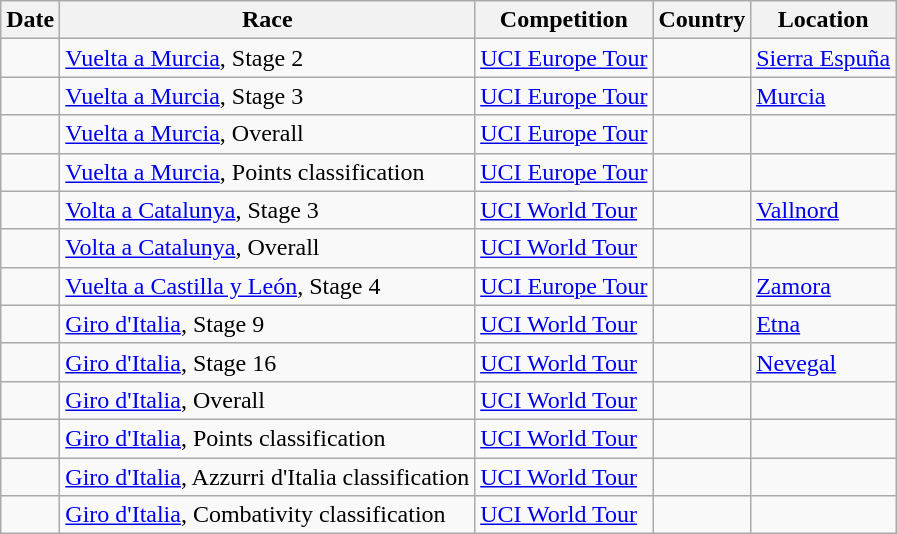<table class="wikitable sortable">
<tr>
<th>Date</th>
<th>Race</th>
<th>Competition</th>
<th>Country</th>
<th>Location</th>
</tr>
<tr>
<td></td>
<td><a href='#'>Vuelta a Murcia</a>, Stage 2</td>
<td><a href='#'>UCI Europe Tour</a></td>
<td></td>
<td><a href='#'>Sierra Espuña</a></td>
</tr>
<tr>
<td></td>
<td><a href='#'>Vuelta a Murcia</a>, Stage 3</td>
<td><a href='#'>UCI Europe Tour</a></td>
<td></td>
<td><a href='#'>Murcia</a></td>
</tr>
<tr>
<td></td>
<td><a href='#'>Vuelta a Murcia</a>, Overall</td>
<td><a href='#'>UCI Europe Tour</a></td>
<td></td>
<td></td>
</tr>
<tr>
<td></td>
<td><a href='#'>Vuelta a Murcia</a>, Points classification</td>
<td><a href='#'>UCI Europe Tour</a></td>
<td></td>
<td></td>
</tr>
<tr>
<td></td>
<td><a href='#'>Volta a Catalunya</a>, Stage 3</td>
<td><a href='#'>UCI World Tour</a></td>
<td></td>
<td><a href='#'>Vallnord</a></td>
</tr>
<tr>
<td></td>
<td><a href='#'>Volta a Catalunya</a>, Overall</td>
<td><a href='#'>UCI World Tour</a></td>
<td></td>
<td></td>
</tr>
<tr>
<td></td>
<td><a href='#'>Vuelta a Castilla y León</a>, Stage 4</td>
<td><a href='#'>UCI Europe Tour</a></td>
<td></td>
<td><a href='#'>Zamora</a></td>
</tr>
<tr>
<td></td>
<td><a href='#'>Giro d'Italia</a>, Stage 9</td>
<td><a href='#'>UCI World Tour</a></td>
<td></td>
<td><a href='#'>Etna</a></td>
</tr>
<tr>
<td></td>
<td><a href='#'>Giro d'Italia</a>, Stage 16</td>
<td><a href='#'>UCI World Tour</a></td>
<td></td>
<td><a href='#'>Nevegal</a></td>
</tr>
<tr>
<td></td>
<td><a href='#'>Giro d'Italia</a>, Overall</td>
<td><a href='#'>UCI World Tour</a></td>
<td></td>
<td></td>
</tr>
<tr>
<td></td>
<td><a href='#'>Giro d'Italia</a>, Points classification</td>
<td><a href='#'>UCI World Tour</a></td>
<td></td>
<td></td>
</tr>
<tr>
<td></td>
<td><a href='#'>Giro d'Italia</a>, Azzurri d'Italia classification</td>
<td><a href='#'>UCI World Tour</a></td>
<td></td>
<td></td>
</tr>
<tr>
<td></td>
<td><a href='#'>Giro d'Italia</a>, Combativity classification</td>
<td><a href='#'>UCI World Tour</a></td>
<td></td>
<td></td>
</tr>
</table>
